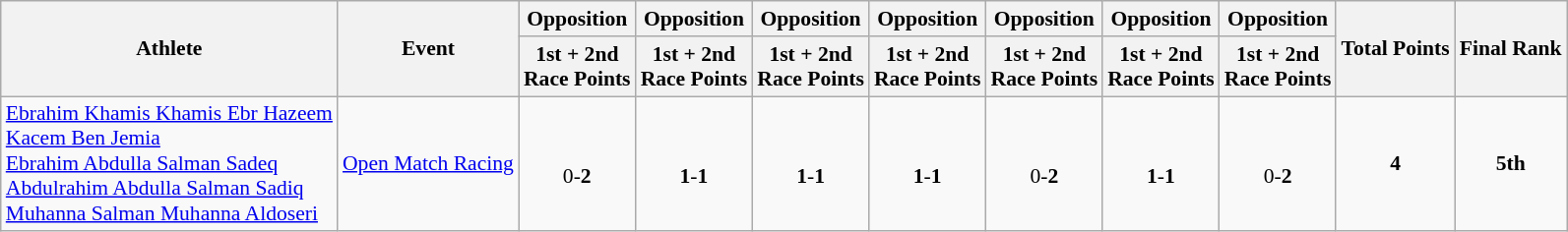<table class="wikitable" border="1" style="font-size:90%">
<tr>
<th rowspan=2>Athlete</th>
<th rowspan=2>Event</th>
<th>Opposition</th>
<th>Opposition</th>
<th>Opposition</th>
<th>Opposition</th>
<th>Opposition</th>
<th>Opposition</th>
<th>Opposition</th>
<th rowspan=2>Total Points</th>
<th rowspan=2>Final Rank</th>
</tr>
<tr>
<th>1st + 2nd<br>Race Points</th>
<th>1st + 2nd<br>Race Points</th>
<th>1st + 2nd<br>Race Points</th>
<th>1st + 2nd<br>Race Points</th>
<th>1st + 2nd<br>Race Points</th>
<th>1st + 2nd<br>Race Points</th>
<th>1st + 2nd<br>Race Points</th>
</tr>
<tr>
<td align=left><a href='#'>Ebrahim Khamis Khamis Ebr Hazeem</a><br><a href='#'>Kacem Ben Jemia</a><br><a href='#'>Ebrahim Abdulla Salman Sadeq</a><br><a href='#'>Abdulrahim Abdulla Salman Sadiq</a><br><a href='#'>Muhanna Salman Muhanna Aldoseri</a></td>
<td align=left><a href='#'>Open Match Racing</a></td>
<td align=center><br>0-<strong>2</strong></td>
<td align=center><br><strong>1</strong>-<strong>1</strong></td>
<td align=center><br><strong>1</strong>-<strong>1</strong></td>
<td align=center><br><strong>1</strong>-<strong>1</strong></td>
<td align=center><br>0-<strong>2</strong></td>
<td align=center><br><strong>1</strong>-<strong>1</strong></td>
<td align=center><br>0-<strong>2</strong></td>
<td align=center><strong>4</strong></td>
<td align=center><strong>5th</strong></td>
</tr>
</table>
